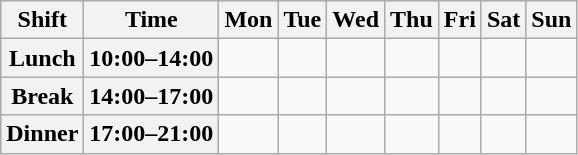<table class="wikitable">
<tr>
<th>Shift</th>
<th>Time</th>
<th>Mon</th>
<th>Tue</th>
<th>Wed</th>
<th>Thu</th>
<th>Fri</th>
<th>Sat</th>
<th>Sun</th>
</tr>
<tr>
<th>Lunch</th>
<th>10:00–14:00</th>
<td></td>
<td></td>
<td></td>
<td></td>
<td></td>
<td></td>
<td></td>
</tr>
<tr>
<th>Break</th>
<th>14:00–17:00</th>
<td></td>
<td></td>
<td></td>
<td></td>
<td></td>
<td></td>
<td></td>
</tr>
<tr>
<th>Dinner</th>
<th>17:00–21:00</th>
<td></td>
<td></td>
<td></td>
<td></td>
<td></td>
<td></td>
<td></td>
</tr>
</table>
